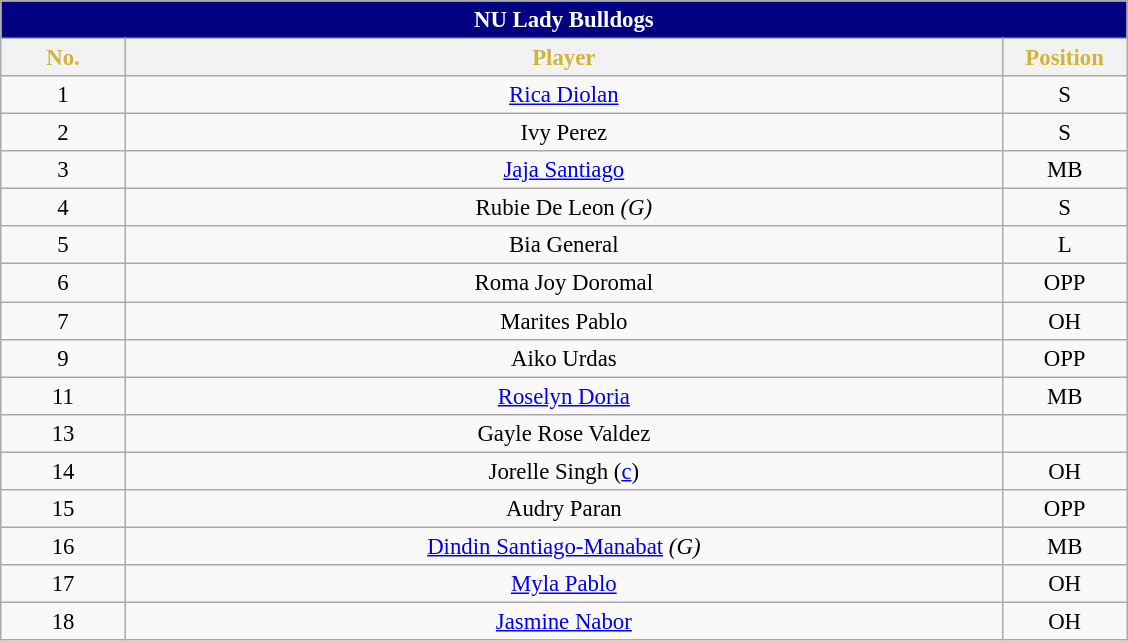<table class="wikitable sortable" style="font-size:95%; text-align:left;">
<tr>
<th colspan="7" style= "background:#000080; color: white; text-align: center"><strong>NU Lady Bulldogs</strong></th>
</tr>
<tr style="background:#FFFFFF; color:#CFB53B">
<th style= "align=center; width:5em;">No.</th>
<th style= "align=center;width:38em;">Player</th>
<th style= "align=center; width:5em;">Position</th>
</tr>
<tr align=center>
<td>1</td>
<td><a href='#'>Rica Diolan</a></td>
<td>S</td>
</tr>
<tr align=center>
<td>2</td>
<td>Ivy Perez</td>
<td>S</td>
</tr>
<tr align=center>
<td>3</td>
<td><a href='#'>Jaja Santiago</a></td>
<td>MB</td>
</tr>
<tr align=center>
<td>4</td>
<td>Rubie De Leon <em>(G)</em></td>
<td>S</td>
</tr>
<tr align=center>
<td>5</td>
<td>Bia General</td>
<td>L</td>
</tr>
<tr align=center>
<td>6</td>
<td>Roma Joy Doromal</td>
<td>OPP</td>
</tr>
<tr align=center>
<td>7</td>
<td>Marites Pablo</td>
<td>OH</td>
</tr>
<tr align=center>
<td>9</td>
<td>Aiko Urdas</td>
<td>OPP</td>
</tr>
<tr align=center>
<td>11</td>
<td><a href='#'>Roselyn Doria</a></td>
<td>MB</td>
</tr>
<tr align=center>
<td>13</td>
<td>Gayle Rose Valdez</td>
<td></td>
</tr>
<tr align=center>
<td>14</td>
<td>Jorelle Singh (<a href='#'>c</a>)</td>
<td>OH</td>
</tr>
<tr align=center>
<td>15</td>
<td>Audry Paran</td>
<td>OPP</td>
</tr>
<tr align=center>
<td>16</td>
<td><a href='#'>Dindin Santiago-Manabat</a> <em>(G)</em></td>
<td>MB</td>
</tr>
<tr align=center>
<td>17</td>
<td><a href='#'>Myla Pablo</a></td>
<td>OH</td>
</tr>
<tr align=center>
<td>18</td>
<td><a href='#'>Jasmine Nabor</a></td>
<td>OH</td>
</tr>
</table>
